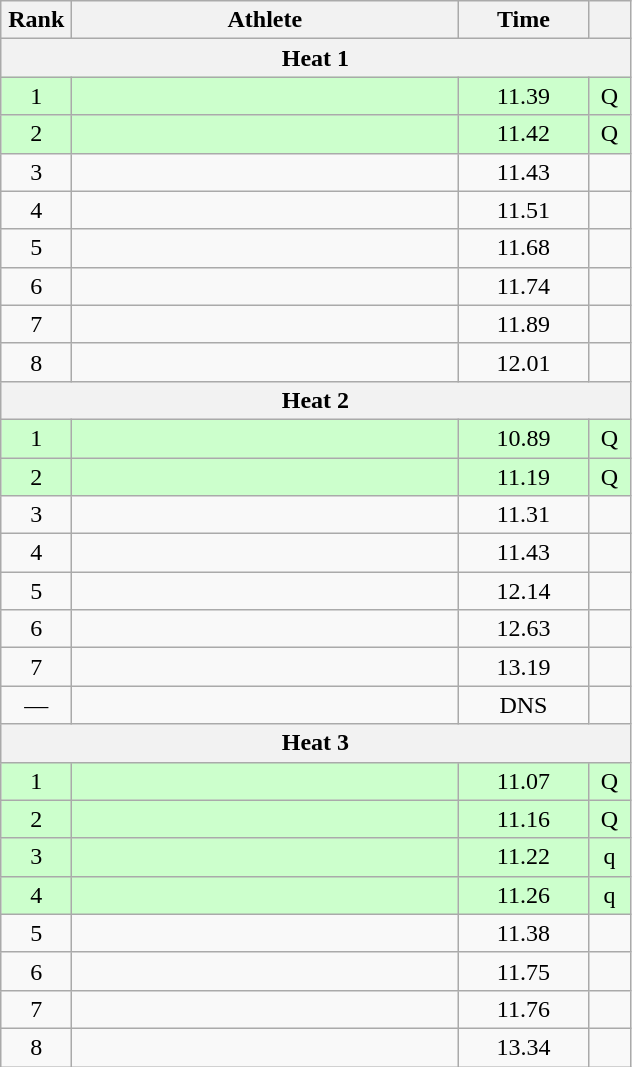<table class=wikitable style="text-align:center">
<tr>
<th width=40>Rank</th>
<th width=250>Athlete</th>
<th width=80>Time</th>
<th width=20></th>
</tr>
<tr>
<th colspan=4>Heat 1</th>
</tr>
<tr bgcolor="ccffcc">
<td>1</td>
<td align=left></td>
<td>11.39</td>
<td>Q</td>
</tr>
<tr bgcolor="ccffcc">
<td>2</td>
<td align=left></td>
<td>11.42</td>
<td>Q</td>
</tr>
<tr>
<td>3</td>
<td align=left></td>
<td>11.43</td>
<td></td>
</tr>
<tr>
<td>4</td>
<td align=left></td>
<td>11.51</td>
<td></td>
</tr>
<tr>
<td>5</td>
<td align=left></td>
<td>11.68</td>
<td></td>
</tr>
<tr>
<td>6</td>
<td align=left></td>
<td>11.74</td>
<td></td>
</tr>
<tr>
<td>7</td>
<td align=left></td>
<td>11.89</td>
<td></td>
</tr>
<tr>
<td>8</td>
<td align=left></td>
<td>12.01</td>
<td></td>
</tr>
<tr>
<th colspan=4>Heat 2</th>
</tr>
<tr bgcolor="ccffcc">
<td>1</td>
<td align=left></td>
<td>10.89</td>
<td>Q</td>
</tr>
<tr bgcolor="ccffcc">
<td>2</td>
<td align=left></td>
<td>11.19</td>
<td>Q</td>
</tr>
<tr>
<td>3</td>
<td align=left></td>
<td>11.31</td>
<td></td>
</tr>
<tr>
<td>4</td>
<td align=left></td>
<td>11.43</td>
<td></td>
</tr>
<tr>
<td>5</td>
<td align=left></td>
<td>12.14</td>
<td></td>
</tr>
<tr>
<td>6</td>
<td align=left></td>
<td>12.63</td>
<td></td>
</tr>
<tr>
<td>7</td>
<td align=left></td>
<td>13.19</td>
<td></td>
</tr>
<tr>
<td>—</td>
<td align=left></td>
<td>DNS</td>
<td></td>
</tr>
<tr>
<th colspan=4>Heat 3</th>
</tr>
<tr bgcolor="ccffcc">
<td>1</td>
<td align=left></td>
<td>11.07</td>
<td>Q</td>
</tr>
<tr bgcolor="ccffcc">
<td>2</td>
<td align=left></td>
<td>11.16</td>
<td>Q</td>
</tr>
<tr bgcolor="ccffcc">
<td>3</td>
<td align=left></td>
<td>11.22</td>
<td>q</td>
</tr>
<tr bgcolor="ccffcc">
<td>4</td>
<td align=left></td>
<td>11.26</td>
<td>q</td>
</tr>
<tr>
<td>5</td>
<td align=left></td>
<td>11.38</td>
<td></td>
</tr>
<tr>
<td>6</td>
<td align=left></td>
<td>11.75</td>
<td></td>
</tr>
<tr>
<td>7</td>
<td align=left></td>
<td>11.76</td>
<td></td>
</tr>
<tr>
<td>8</td>
<td align=left></td>
<td>13.34</td>
<td></td>
</tr>
</table>
